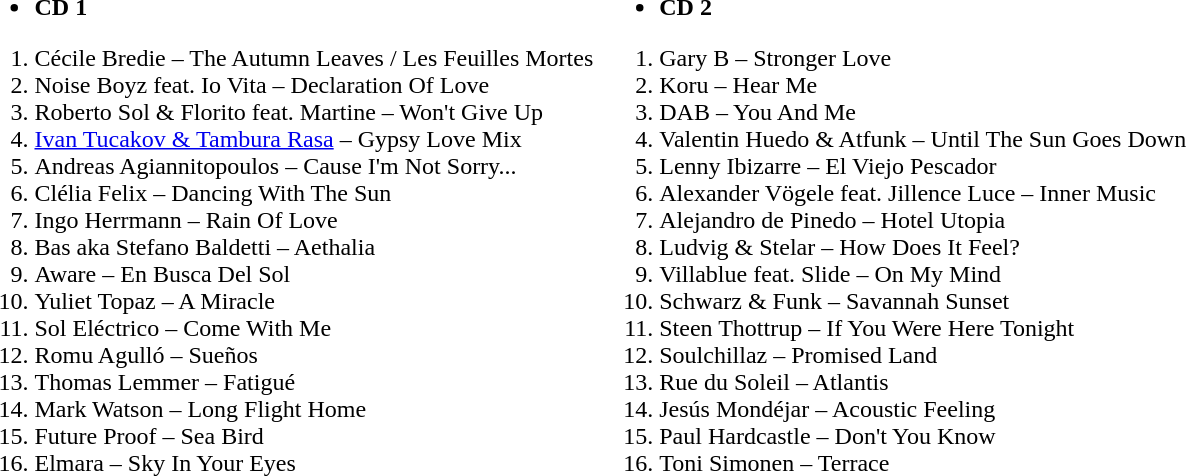<table border="0">
<tr>
<td><br><ul><li><strong>CD 1</strong></li></ul><ol><li>Cécile Bredie – The Autumn Leaves / Les Feuilles Mortes</li><li>Noise Boyz feat. Io Vita – Declaration Of Love</li><li>Roberto Sol & Florito feat. Martine – Won't Give Up</li><li><a href='#'>Ivan Tucakov & Tambura Rasa</a> – Gypsy Love Mix</li><li>Andreas Agiannitopoulos – Cause I'm Not Sorry...</li><li>Clélia Felix – Dancing With The Sun</li><li>Ingo Herrmann – Rain Of Love</li><li>Bas aka Stefano Baldetti – Aethalia</li><li>Aware – En Busca Del Sol</li><li>Yuliet Topaz – A Miracle</li><li>Sol Eléctrico – Come With Me</li><li>Romu Agulló – Sueños</li><li>Thomas Lemmer – Fatigué</li><li>Mark Watson – Long Flight Home</li><li>Future Proof – Sea Bird</li><li>Elmara – Sky In Your Eyes</li></ol></td>
<td valign="top"><br><ul><li><strong>CD 2</strong></li></ul><ol><li>Gary B – Stronger Love</li><li>Koru – Hear Me</li><li>DAB – You And Me</li><li>Valentin Huedo & Atfunk – Until The Sun Goes Down</li><li>Lenny Ibizarre – El Viejo Pescador</li><li>Alexander Vögele feat. Jillence Luce – Inner Music</li><li>Alejandro de Pinedo – Hotel Utopia</li><li>Ludvig & Stelar – How Does It Feel?</li><li>Villablue feat. Slide – On My Mind</li><li>Schwarz & Funk – Savannah Sunset</li><li>Steen Thottrup – If You Were Here Tonight</li><li>Soulchillaz – Promised Land</li><li>Rue du Soleil – Atlantis</li><li>Jesús Mondéjar – Acoustic Feeling</li><li>Paul Hardcastle – Don't You Know</li><li>Toni Simonen – Terrace</li></ol></td>
</tr>
</table>
